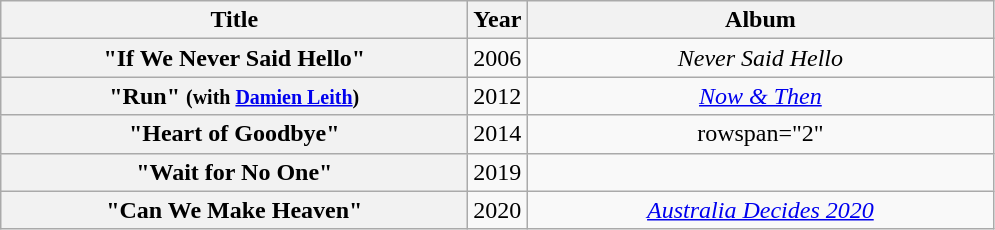<table class="wikitable plainrowheaders" style="text-align:center;" border="1">
<tr>
<th scope="col" style="width:19em;">Title</th>
<th scope="col" style="width:1em;">Year</th>
<th scope="col" style="width:19em;">Album</th>
</tr>
<tr>
<th scope="row">"If We Never Said Hello"</th>
<td>2006</td>
<td><em>Never Said Hello</em></td>
</tr>
<tr>
<th scope="row">"Run" <small>(with <a href='#'>Damien Leith</a>)</small></th>
<td>2012</td>
<td><em><a href='#'>Now & Then</a></em></td>
</tr>
<tr>
<th scope="row">"Heart of Goodbye"</th>
<td>2014</td>
<td>rowspan="2" </td>
</tr>
<tr>
<th scope="row">"Wait for No One"</th>
<td>2019</td>
</tr>
<tr>
<th scope="row">"Can We Make Heaven"</th>
<td>2020</td>
<td><em><a href='#'>Australia Decides 2020</a></em></td>
</tr>
</table>
